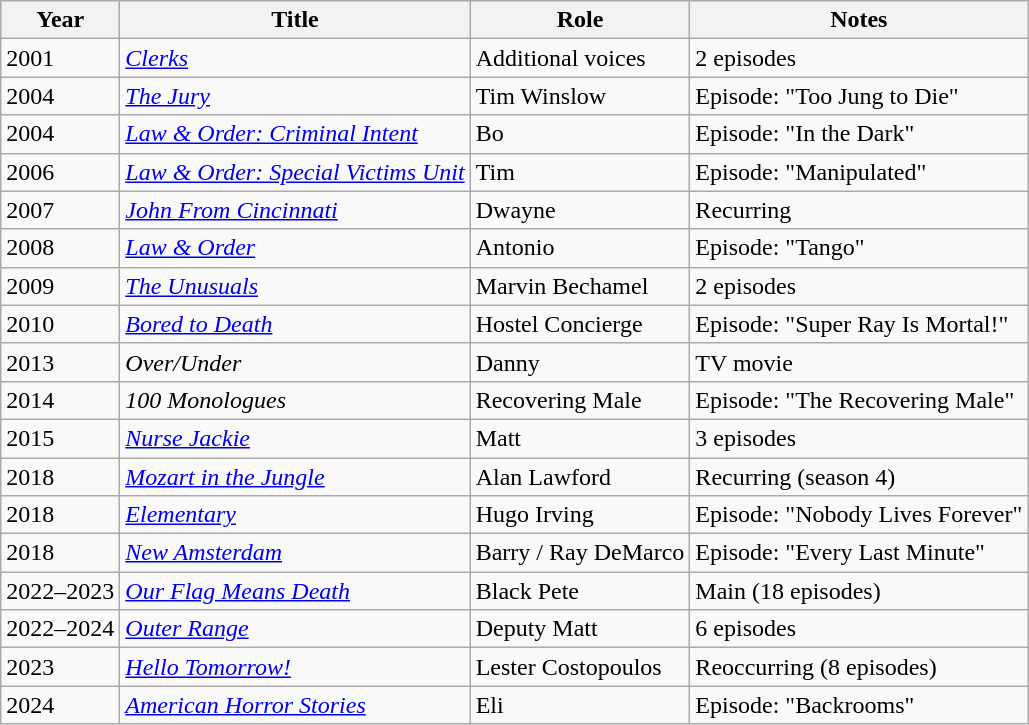<table class = "wikitable sortable">
<tr>
<th>Year</th>
<th>Title</th>
<th>Role</th>
<th>Notes</th>
</tr>
<tr>
<td>2001</td>
<td><em><a href='#'>Clerks</a></em></td>
<td>Additional voices</td>
<td>2 episodes</td>
</tr>
<tr>
<td>2004</td>
<td><em><a href='#'>The Jury</a></em></td>
<td>Tim Winslow</td>
<td>Episode: "Too Jung to Die"</td>
</tr>
<tr>
<td>2004</td>
<td><em><a href='#'>Law & Order: Criminal Intent</a></em></td>
<td>Bo</td>
<td>Episode: "In the Dark"</td>
</tr>
<tr>
<td>2006</td>
<td><em><a href='#'>Law & Order: Special Victims Unit</a></em></td>
<td>Tim</td>
<td>Episode: "Manipulated"</td>
</tr>
<tr>
<td>2007</td>
<td><em><a href='#'>John From Cincinnati</a></em></td>
<td>Dwayne</td>
<td>Recurring</td>
</tr>
<tr>
<td>2008</td>
<td><em><a href='#'>Law & Order</a></em></td>
<td>Antonio</td>
<td>Episode: "Tango"</td>
</tr>
<tr>
<td>2009</td>
<td><em><a href='#'>The Unusuals</a></em></td>
<td>Marvin Bechamel</td>
<td>2 episodes</td>
</tr>
<tr>
<td>2010</td>
<td><em><a href='#'>Bored to Death</a></em></td>
<td>Hostel Concierge</td>
<td>Episode: "Super Ray Is Mortal!"</td>
</tr>
<tr>
<td>2013</td>
<td><em>Over/Under</em></td>
<td>Danny</td>
<td>TV movie</td>
</tr>
<tr>
<td>2014</td>
<td><em>100 Monologues</em></td>
<td>Recovering Male</td>
<td>Episode: "The Recovering Male"</td>
</tr>
<tr>
<td>2015</td>
<td><em><a href='#'>Nurse Jackie</a></em></td>
<td>Matt</td>
<td>3 episodes</td>
</tr>
<tr>
<td>2018</td>
<td><em><a href='#'>Mozart in the Jungle</a></em></td>
<td>Alan Lawford</td>
<td>Recurring (season 4)</td>
</tr>
<tr>
<td>2018</td>
<td><em><a href='#'>Elementary</a></em></td>
<td>Hugo Irving</td>
<td>Episode: "Nobody Lives Forever"</td>
</tr>
<tr>
<td>2018</td>
<td><em><a href='#'>New Amsterdam</a></em></td>
<td>Barry / Ray DeMarco</td>
<td>Episode: "Every Last Minute"</td>
</tr>
<tr>
<td>2022–2023</td>
<td><em><a href='#'>Our Flag Means Death</a></em></td>
<td>Black Pete</td>
<td>Main (18 episodes)</td>
</tr>
<tr>
<td>2022–2024</td>
<td><em><a href='#'>Outer Range</a></em></td>
<td>Deputy Matt</td>
<td>6 episodes</td>
</tr>
<tr>
<td>2023</td>
<td><em><a href='#'>Hello Tomorrow!</a></em></td>
<td>Lester Costopoulos</td>
<td>Reoccurring (8 episodes)</td>
</tr>
<tr>
<td>2024</td>
<td><em><a href='#'>American Horror Stories</a></em></td>
<td>Eli</td>
<td>Episode: "Backrooms"</td>
</tr>
</table>
